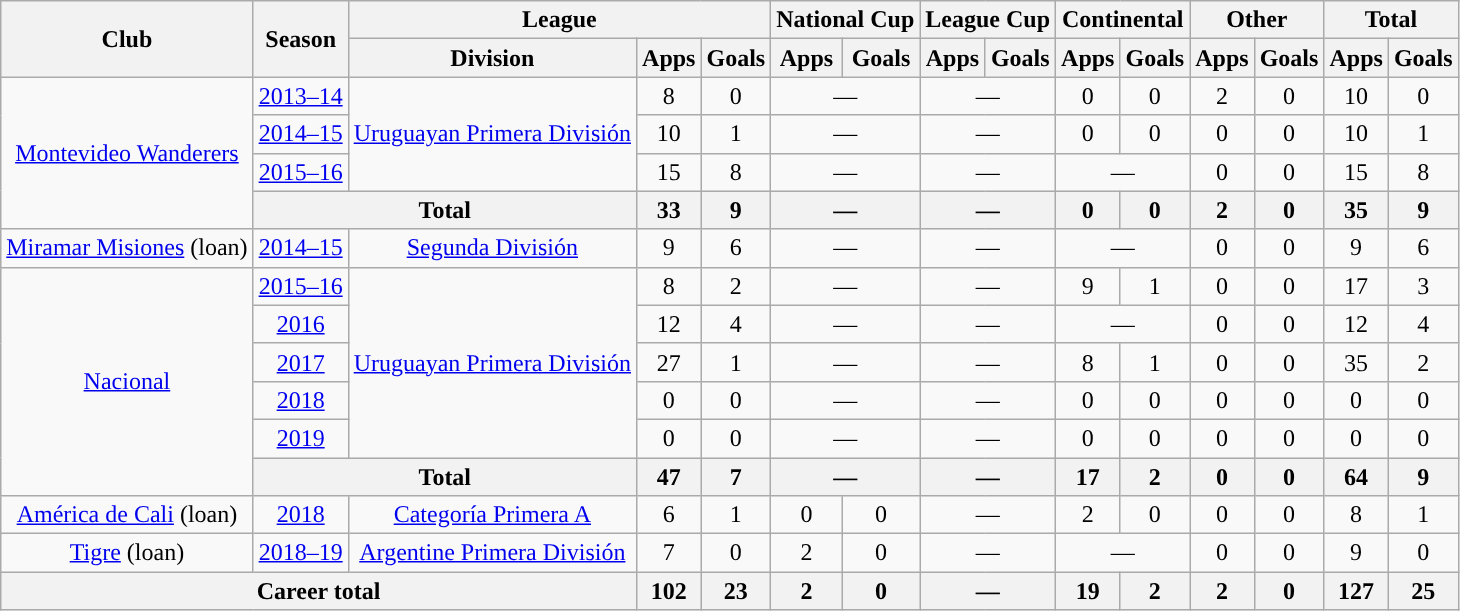<table class="wikitable" style="text-align:center">
<tr>
<th rowspan="2">Club</th>
<th rowspan="2">Season</th>
<th colspan="3">League</th>
<th colspan="2">National Cup</th>
<th colspan="2">League Cup</th>
<th colspan="2">Continental</th>
<th colspan="2">Other</th>
<th colspan="2">Total</th>
</tr>
<tr>
<th>Division</th>
<th>Apps</th>
<th>Goals</th>
<th>Apps</th>
<th>Goals</th>
<th>Apps</th>
<th>Goals</th>
<th>Apps</th>
<th>Goals</th>
<th>Apps</th>
<th>Goals</th>
<th>Apps</th>
<th>Goals</th>
</tr>
<tr>
<td rowspan="4"><a href='#'>Montevideo Wanderers</a></td>
<td><a href='#'>2013–14</a></td>
<td rowspan="3"><a href='#'>Uruguayan Primera División</a></td>
<td>8</td>
<td>0</td>
<td colspan="2">—</td>
<td colspan="2">—</td>
<td>0</td>
<td>0</td>
<td>2</td>
<td>0</td>
<td>10</td>
<td>0</td>
</tr>
<tr>
<td><a href='#'>2014–15</a></td>
<td>10</td>
<td>1</td>
<td colspan="2">—</td>
<td colspan="2">—</td>
<td>0</td>
<td>0</td>
<td>0</td>
<td>0</td>
<td>10</td>
<td>1</td>
</tr>
<tr>
<td><a href='#'>2015–16</a></td>
<td>15</td>
<td>8</td>
<td colspan="2">—</td>
<td colspan="2">—</td>
<td colspan="2">—</td>
<td>0</td>
<td>0</td>
<td>15</td>
<td>8</td>
</tr>
<tr>
<th colspan="2">Total</th>
<th>33</th>
<th>9</th>
<th colspan="2">—</th>
<th colspan="2">—</th>
<th>0</th>
<th>0</th>
<th>2</th>
<th>0</th>
<th>35</th>
<th>9</th>
</tr>
<tr>
<td rowspan="1"><a href='#'>Miramar Misiones</a> (loan)</td>
<td><a href='#'>2014–15</a></td>
<td rowspan="1"><a href='#'>Segunda División</a></td>
<td>9</td>
<td>6</td>
<td colspan="2">—</td>
<td colspan="2">—</td>
<td colspan="2">—</td>
<td>0</td>
<td>0</td>
<td>9</td>
<td>6</td>
</tr>
<tr>
<td rowspan="6"><a href='#'>Nacional</a></td>
<td><a href='#'>2015–16</a></td>
<td rowspan="5"><a href='#'>Uruguayan Primera División</a></td>
<td>8</td>
<td>2</td>
<td colspan="2">—</td>
<td colspan="2">—</td>
<td>9</td>
<td>1</td>
<td>0</td>
<td>0</td>
<td>17</td>
<td>3</td>
</tr>
<tr>
<td><a href='#'>2016</a></td>
<td>12</td>
<td>4</td>
<td colspan="2">—</td>
<td colspan="2">—</td>
<td colspan="2">—</td>
<td>0</td>
<td>0</td>
<td>12</td>
<td>4</td>
</tr>
<tr>
<td><a href='#'>2017</a></td>
<td>27</td>
<td>1</td>
<td colspan="2">—</td>
<td colspan="2">—</td>
<td>8</td>
<td>1</td>
<td>0</td>
<td>0</td>
<td>35</td>
<td>2</td>
</tr>
<tr>
<td><a href='#'>2018</a></td>
<td>0</td>
<td>0</td>
<td colspan="2">—</td>
<td colspan="2">—</td>
<td>0</td>
<td>0</td>
<td>0</td>
<td>0</td>
<td>0</td>
<td>0</td>
</tr>
<tr>
<td><a href='#'>2019</a></td>
<td>0</td>
<td>0</td>
<td colspan="2">—</td>
<td colspan="2">—</td>
<td>0</td>
<td>0</td>
<td>0</td>
<td>0</td>
<td>0</td>
<td>0</td>
</tr>
<tr>
<th colspan="2">Total</th>
<th>47</th>
<th>7</th>
<th colspan="2">—</th>
<th colspan="2">—</th>
<th>17</th>
<th>2</th>
<th>0</th>
<th>0</th>
<th>64</th>
<th>9</th>
</tr>
<tr>
<td rowspan="1"><a href='#'>América de Cali</a> (loan)</td>
<td><a href='#'>2018</a></td>
<td rowspan="1"><a href='#'>Categoría Primera A</a></td>
<td>6</td>
<td>1</td>
<td>0</td>
<td>0</td>
<td colspan="2">—</td>
<td>2</td>
<td>0</td>
<td>0</td>
<td>0</td>
<td>8</td>
<td>1</td>
</tr>
<tr>
<td rowspan="1"><a href='#'>Tigre</a> (loan)</td>
<td><a href='#'>2018–19</a></td>
<td rowspan="1"><a href='#'>Argentine Primera División</a></td>
<td>7</td>
<td>0</td>
<td>2</td>
<td>0</td>
<td colspan="2">—</td>
<td colspan="2">—</td>
<td>0</td>
<td>0</td>
<td>9</td>
<td>0</td>
</tr>
<tr>
<th colspan="3">Career total</th>
<th>102</th>
<th>23</th>
<th>2</th>
<th>0</th>
<th colspan="2">—</th>
<th>19</th>
<th>2</th>
<th>2</th>
<th>0</th>
<th>127</th>
<th>25</th>
</tr>
</table>
